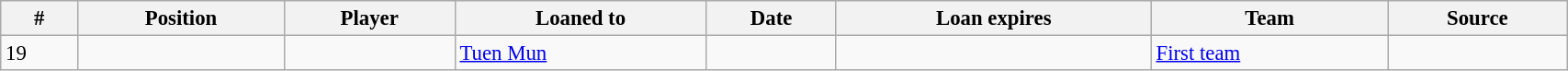<table class="wikitable sortable" style="width:90%; text-align:center; font-size:95%; text-align:left;">
<tr>
<th><strong>#</strong></th>
<th><strong>Position </strong></th>
<th><strong>Player </strong></th>
<th><strong>Loaned to</strong></th>
<th><strong>Date</strong></th>
<th><strong>Loan expires </strong></th>
<th><strong>Team</strong></th>
<th><strong>Source</strong></th>
</tr>
<tr>
<td>19</td>
<td></td>
<td></td>
<td><a href='#'>Tuen Mun</a></td>
<td></td>
<td></td>
<td><a href='#'>First team</a></td>
<td></td>
</tr>
</table>
